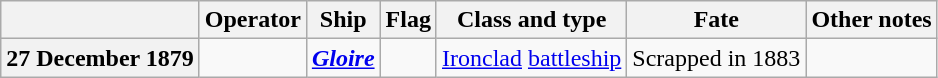<table class="wikitable">
<tr>
<th></th>
<th>Operator</th>
<th>Ship</th>
<th>Flag</th>
<th>Class and type</th>
<th>Fate</th>
<th>Other notes</th>
</tr>
<tr ---->
<th>27 December 1879</th>
<td></td>
<td><a href='#'><strong><em>Gloire</em></strong></a></td>
<td></td>
<td><a href='#'>Ironclad</a> <a href='#'>battleship</a></td>
<td>Scrapped in 1883</td>
<td></td>
</tr>
</table>
